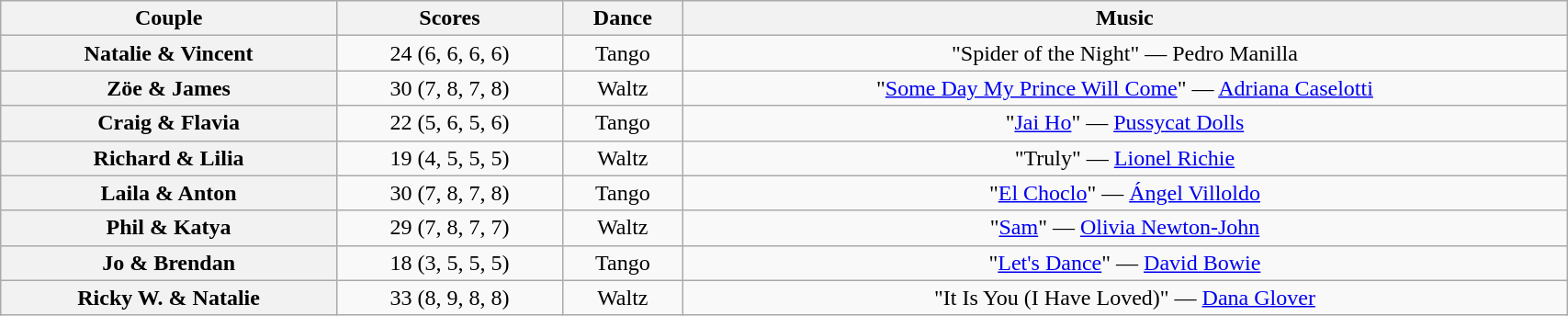<table class="wikitable sortable" style="text-align:center; width:90%">
<tr>
<th scope="col">Couple</th>
<th scope="col">Scores</th>
<th scope="col" class="unsortable">Dance</th>
<th scope="col" class="unsortable">Music</th>
</tr>
<tr>
<th scope="row">Natalie & Vincent</th>
<td>24 (6, 6, 6, 6)</td>
<td>Tango</td>
<td>"Spider of the Night" — Pedro Manilla</td>
</tr>
<tr>
<th scope="row">Zöe & James</th>
<td>30 (7, 8, 7, 8)</td>
<td>Waltz</td>
<td>"<a href='#'>Some Day My Prince Will Come</a>" — <a href='#'>Adriana Caselotti</a></td>
</tr>
<tr>
<th scope="row">Craig & Flavia</th>
<td>22 (5, 6, 5, 6)</td>
<td>Tango</td>
<td>"<a href='#'>Jai Ho</a>" — <a href='#'>Pussycat Dolls</a></td>
</tr>
<tr>
<th scope="row">Richard & Lilia</th>
<td>19 (4, 5, 5, 5)</td>
<td>Waltz</td>
<td>"Truly" — <a href='#'>Lionel Richie</a></td>
</tr>
<tr>
<th scope="row">Laila & Anton</th>
<td>30 (7, 8, 7, 8)</td>
<td>Tango</td>
<td>"<a href='#'>El Choclo</a>" — <a href='#'>Ángel Villoldo</a></td>
</tr>
<tr>
<th scope="row">Phil & Katya</th>
<td>29 (7, 8, 7, 7)</td>
<td>Waltz</td>
<td>"<a href='#'>Sam</a>" — <a href='#'>Olivia Newton-John</a></td>
</tr>
<tr>
<th scope="row">Jo & Brendan</th>
<td>18 (3, 5, 5, 5)</td>
<td>Tango</td>
<td>"<a href='#'>Let's Dance</a>" — <a href='#'>David Bowie</a></td>
</tr>
<tr>
<th scope="row">Ricky W. & Natalie</th>
<td>33 (8, 9, 8, 8)</td>
<td>Waltz</td>
<td>"It Is You (I Have Loved)" — <a href='#'>Dana Glover</a></td>
</tr>
</table>
